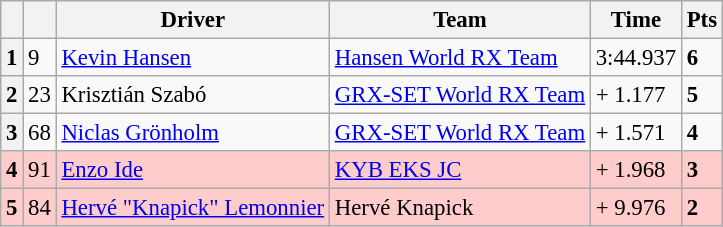<table class="wikitable" style="font-size:95%">
<tr>
<th></th>
<th></th>
<th>Driver</th>
<th>Team</th>
<th>Time</th>
<th>Pts</th>
</tr>
<tr>
<th>1</th>
<td>9</td>
<td> <a href='#'>Kevin Hansen</a></td>
<td><a href='#'>Hansen World RX Team</a></td>
<td>3:44.937</td>
<td><strong>6</strong></td>
</tr>
<tr>
<th>2</th>
<td>23</td>
<td> Krisztián Szabó</td>
<td><a href='#'>GRX-SET World RX Team</a></td>
<td>+ 1.177</td>
<td><strong>5</strong></td>
</tr>
<tr>
<th>3</th>
<td>68</td>
<td> <a href='#'>Niclas Grönholm</a></td>
<td><a href='#'>GRX-SET World RX Team</a></td>
<td>+ 1.571</td>
<td><strong>4</strong></td>
</tr>
<tr>
<th style="background:#ffcccc;">4</th>
<td style="background:#ffcccc;">91</td>
<td style="background:#ffcccc;"> <a href='#'>Enzo Ide</a></td>
<td style="background:#ffcccc;"><a href='#'>KYB EKS JC</a></td>
<td style="background:#ffcccc;">+ 1.968</td>
<td style="background:#ffcccc;"><strong>3</strong></td>
</tr>
<tr>
<th style="background:#ffcccc;">5</th>
<td style="background:#ffcccc;">84</td>
<td style="background:#ffcccc;"> <a href='#'>Hervé "Knapick" Lemonnier</a></td>
<td style="background:#ffcccc;">Hervé Knapick</td>
<td style="background:#ffcccc;">+ 9.976</td>
<td style="background:#ffcccc;"><strong>2</strong></td>
</tr>
</table>
